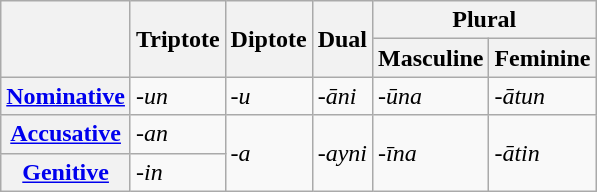<table class="wikitable">
<tr>
<th rowspan=2></th>
<th rowspan=2>Triptote</th>
<th rowspan=2>Diptote</th>
<th rowspan=2>Dual</th>
<th colspan=2>Plural</th>
</tr>
<tr>
<th>Masculine</th>
<th>Feminine</th>
</tr>
<tr>
<th><a href='#'>Nominative</a></th>
<td><em>-un</em></td>
<td>-<em>u</em></td>
<td>-<em>āni</em></td>
<td>-<em>ūna</em></td>
<td>-<em>ātun</em></td>
</tr>
<tr>
<th><a href='#'>Accusative</a></th>
<td><em>-an</em></td>
<td rowspan="2">-<em>a</em></td>
<td rowspan="2">-<em>ayni</em></td>
<td rowspan="2">-<em>īna</em></td>
<td rowspan="2">-<em>ātin</em></td>
</tr>
<tr>
<th><a href='#'>Genitive</a></th>
<td><em>-in</em></td>
</tr>
</table>
